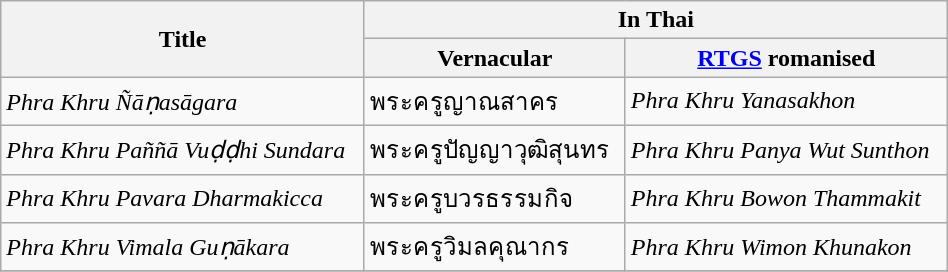<table class="wikitable" width="50%">
<tr>
<th rowspan="2">Title</th>
<th colspan="2">In Thai</th>
</tr>
<tr>
<th>Vernacular</th>
<th><a href='#'>RTGS</a> romanised</th>
</tr>
<tr>
<td><em>Phra Khru Ñāṇasāgara</em></td>
<td>พระครูญาณสาคร</td>
<td><em>Phra Khru Yanasakhon</em></td>
</tr>
<tr>
<td><em>Phra Khru Paññā Vuḍḍhi Sundara</em></td>
<td>พระครูปัญญาวุฒิสุนทร</td>
<td><em>Phra Khru Panya Wut Sunthon</em></td>
</tr>
<tr>
<td><em>Phra Khru Pavara Dharmakicca</em></td>
<td>พระครูบวรธรรมกิจ</td>
<td><em>Phra Khru Bowon Thammakit</em></td>
</tr>
<tr>
<td><em>Phra Khru Vimala Guṇākara</em></td>
<td>พระครูวิมลคุณากร</td>
<td><em>Phra Khru Wimon Khunakon</em></td>
</tr>
<tr>
</tr>
</table>
